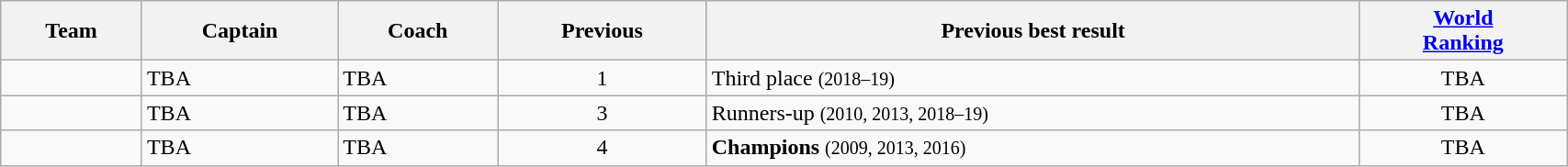<table class="wikitable plainrowheaders" style="width:90%;">
<tr>
<th scope="col">Team</th>
<th scope="col">Captain</th>
<th scope="col">Coach</th>
<th scope="col">Previous<br> </th>
<th scope="col">Previous best result</th>
<th scope="col"><a href='#'>World<br>Ranking</a></th>
</tr>
<tr>
<td></td>
<td>TBA</td>
<td>TBA</td>
<td style="text-align:center;">1</td>
<td>Third place <small>(2018–19)</small></td>
<td style="text-align:center;">TBA</td>
</tr>
<tr>
<td></td>
<td>TBA</td>
<td>TBA</td>
<td style="text-align:center;">3</td>
<td>Runners-up <small>(2010, 2013, 2018–19)</small></td>
<td style="text-align:center;">TBA</td>
</tr>
<tr>
<td></td>
<td>TBA</td>
<td>TBA</td>
<td style="text-align:center;">4</td>
<td><strong>Champions</strong> <small>(2009, 2013, 2016)</small></td>
<td style="text-align:center;">TBA</td>
</tr>
</table>
